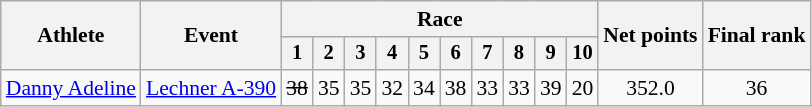<table class="wikitable" style="font-size:90%">
<tr>
<th rowspan="2">Athlete</th>
<th rowspan="2">Event</th>
<th colspan=10>Race</th>
<th rowspan=2>Net points</th>
<th rowspan=2>Final rank</th>
</tr>
<tr style="font-size:95%">
<th>1</th>
<th>2</th>
<th>3</th>
<th>4</th>
<th>5</th>
<th>6</th>
<th>7</th>
<th>8</th>
<th>9</th>
<th>10</th>
</tr>
<tr align=center>
<td align=left><a href='#'>Danny Adeline</a></td>
<td align=left><a href='#'>Lechner A-390</a></td>
<td><s>38</s></td>
<td>35</td>
<td>35</td>
<td>32</td>
<td>34</td>
<td>38</td>
<td>33</td>
<td>33</td>
<td>39</td>
<td>20</td>
<td>352.0</td>
<td>36</td>
</tr>
</table>
